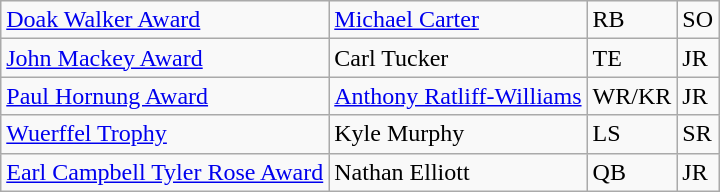<table class="wikitable">
<tr>
<td><a href='#'>Doak Walker Award</a></td>
<td><a href='#'>Michael Carter</a></td>
<td>RB</td>
<td>SO</td>
</tr>
<tr>
<td><a href='#'>John Mackey Award</a></td>
<td>Carl Tucker</td>
<td>TE</td>
<td>JR</td>
</tr>
<tr>
<td><a href='#'>Paul Hornung Award</a></td>
<td><a href='#'>Anthony Ratliff-Williams</a></td>
<td>WR/KR</td>
<td>JR</td>
</tr>
<tr>
<td><a href='#'>Wuerffel Trophy</a></td>
<td>Kyle Murphy</td>
<td>LS</td>
<td>SR</td>
</tr>
<tr>
<td><a href='#'>Earl Campbell Tyler Rose Award</a></td>
<td>Nathan Elliott</td>
<td>QB</td>
<td>JR</td>
</tr>
</table>
